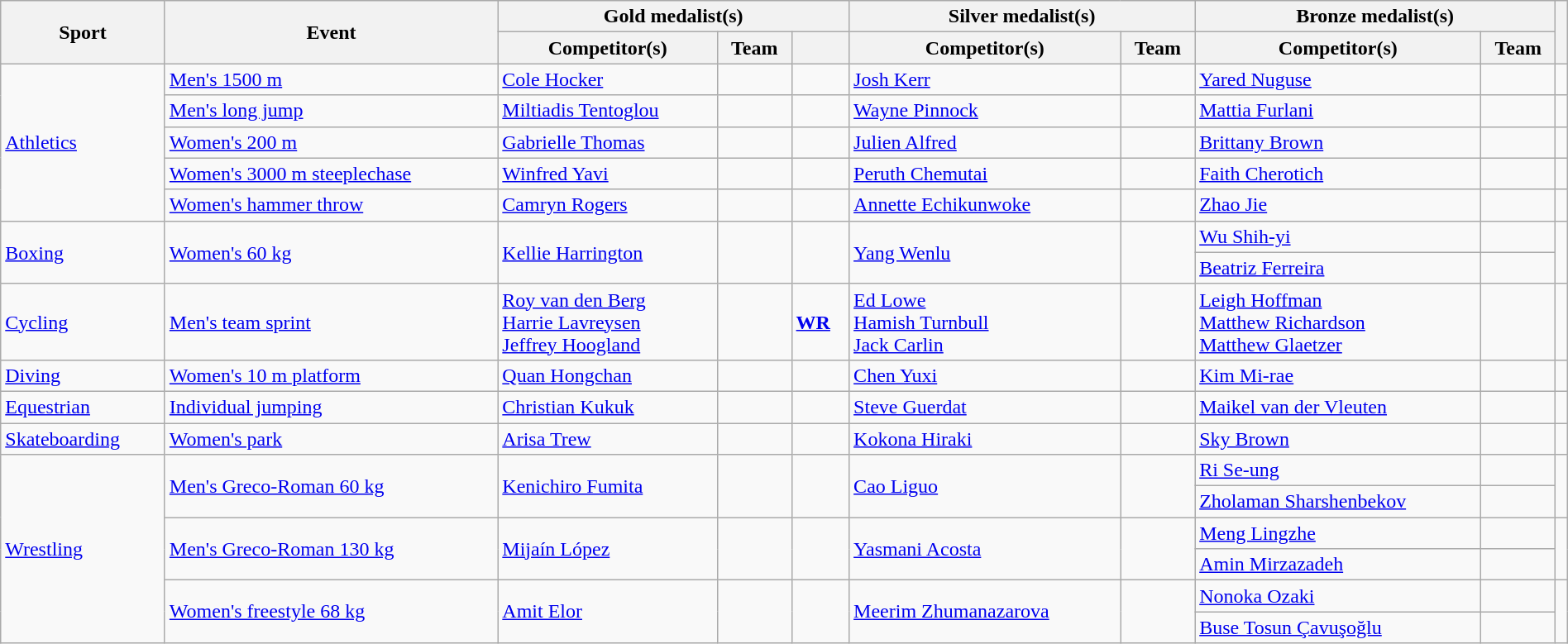<table class="wikitable" style="width:100%;">
<tr>
<th rowspan="2">Sport</th>
<th rowspan="2">Event</th>
<th colspan="3">Gold medalist(s)</th>
<th colspan="2">Silver medalist(s)</th>
<th colspan="2">Bronze medalist(s)</th>
<th rowspan="2"></th>
</tr>
<tr>
<th>Competitor(s)</th>
<th>Team</th>
<th></th>
<th>Competitor(s)</th>
<th>Team</th>
<th>Competitor(s)</th>
<th>Team</th>
</tr>
<tr>
<td rowspan="5"><a href='#'>Athletics</a></td>
<td><a href='#'>Men's 1500 m</a></td>
<td><a href='#'>Cole Hocker</a></td>
<td></td>
<td></td>
<td><a href='#'>Josh Kerr</a></td>
<td></td>
<td><a href='#'>Yared Nuguse</a></td>
<td></td>
<td></td>
</tr>
<tr>
<td><a href='#'>Men's long jump</a></td>
<td><a href='#'>Miltiadis Tentoglou</a></td>
<td></td>
<td></td>
<td><a href='#'>Wayne Pinnock</a></td>
<td></td>
<td><a href='#'>Mattia Furlani</a></td>
<td></td>
<td></td>
</tr>
<tr>
<td><a href='#'>Women's 200 m</a></td>
<td><a href='#'>Gabrielle Thomas</a></td>
<td></td>
<td></td>
<td><a href='#'>Julien Alfred</a></td>
<td></td>
<td><a href='#'>Brittany Brown</a></td>
<td></td>
<td></td>
</tr>
<tr>
<td><a href='#'>Women's 3000 m steeplechase</a></td>
<td><a href='#'>Winfred Yavi</a></td>
<td></td>
<td></td>
<td><a href='#'>Peruth Chemutai</a></td>
<td></td>
<td><a href='#'>Faith Cherotich</a></td>
<td></td>
<td></td>
</tr>
<tr>
<td><a href='#'>Women's hammer throw</a></td>
<td><a href='#'>Camryn Rogers</a></td>
<td></td>
<td></td>
<td><a href='#'>Annette Echikunwoke</a></td>
<td></td>
<td><a href='#'>Zhao Jie</a></td>
<td></td>
<td></td>
</tr>
<tr>
<td rowspan="2"><a href='#'>Boxing</a></td>
<td rowspan="2"><a href='#'>Women's 60 kg</a></td>
<td rowspan="2"><a href='#'>Kellie Harrington</a></td>
<td rowspan="2"></td>
<td rowspan="2"></td>
<td rowspan="2"><a href='#'>Yang Wenlu</a></td>
<td rowspan="2"></td>
<td><a href='#'>Wu Shih-yi</a></td>
<td></td>
<td rowspan="2"></td>
</tr>
<tr>
<td><a href='#'>Beatriz Ferreira</a></td>
<td></td>
</tr>
<tr>
<td><a href='#'>Cycling</a></td>
<td><a href='#'>Men's team sprint</a></td>
<td><a href='#'>Roy van den Berg</a> <br> <a href='#'>Harrie Lavreysen</a> <br> <a href='#'>Jeffrey Hoogland</a></td>
<td></td>
<td><a href='#'><strong>WR</strong></a></td>
<td><a href='#'>Ed Lowe</a> <br> <a href='#'>Hamish Turnbull</a> <br> <a href='#'>Jack Carlin</a></td>
<td></td>
<td><a href='#'>Leigh Hoffman</a> <br> <a href='#'>Matthew Richardson</a> <br> <a href='#'>Matthew Glaetzer</a></td>
<td></td>
<td></td>
</tr>
<tr>
<td><a href='#'>Diving</a></td>
<td><a href='#'>Women's 10 m platform</a></td>
<td><a href='#'>Quan Hongchan</a></td>
<td></td>
<td></td>
<td><a href='#'>Chen Yuxi</a></td>
<td></td>
<td><a href='#'>Kim Mi-rae</a></td>
<td></td>
<td></td>
</tr>
<tr>
<td><a href='#'>Equestrian</a></td>
<td><a href='#'>Individual jumping</a></td>
<td><a href='#'>Christian Kukuk</a></td>
<td></td>
<td></td>
<td><a href='#'>Steve Guerdat</a></td>
<td></td>
<td><a href='#'>Maikel van der Vleuten</a></td>
<td></td>
<td></td>
</tr>
<tr>
<td><a href='#'>Skateboarding</a></td>
<td><a href='#'>Women's park</a></td>
<td><a href='#'>Arisa Trew</a></td>
<td></td>
<td></td>
<td><a href='#'>Kokona Hiraki</a></td>
<td></td>
<td><a href='#'>Sky Brown</a></td>
<td></td>
<td></td>
</tr>
<tr>
<td rowspan="6"><a href='#'>Wrestling</a></td>
<td rowspan="2"><a href='#'>Men's Greco-Roman 60 kg</a></td>
<td rowspan="2"><a href='#'>Kenichiro Fumita</a></td>
<td rowspan="2"></td>
<td rowspan="2"></td>
<td rowspan="2"><a href='#'>Cao Liguo</a></td>
<td rowspan="2"></td>
<td><a href='#'>Ri Se-ung</a></td>
<td></td>
<td rowspan="2"></td>
</tr>
<tr>
<td><a href='#'>Zholaman Sharshenbekov</a></td>
<td></td>
</tr>
<tr>
<td rowspan="2"><a href='#'>Men's Greco-Roman 130 kg</a></td>
<td rowspan="2"><a href='#'>Mijaín López</a></td>
<td rowspan="2"></td>
<td rowspan="2"></td>
<td rowspan="2"><a href='#'>Yasmani Acosta</a></td>
<td rowspan="2"></td>
<td><a href='#'>Meng Lingzhe</a></td>
<td></td>
<td rowspan="2"></td>
</tr>
<tr>
<td><a href='#'>Amin Mirzazadeh</a></td>
<td></td>
</tr>
<tr>
<td rowspan="2"><a href='#'>Women's freestyle 68 kg</a></td>
<td rowspan="2"><a href='#'>Amit Elor</a></td>
<td rowspan="2"></td>
<td rowspan="2"></td>
<td rowspan="2"><a href='#'>Meerim Zhumanazarova </a></td>
<td rowspan="2"></td>
<td><a href='#'>Nonoka Ozaki</a></td>
<td></td>
<td rowspan="2"></td>
</tr>
<tr>
<td><a href='#'>Buse Tosun Çavuşoğlu</a></td>
<td></td>
</tr>
</table>
